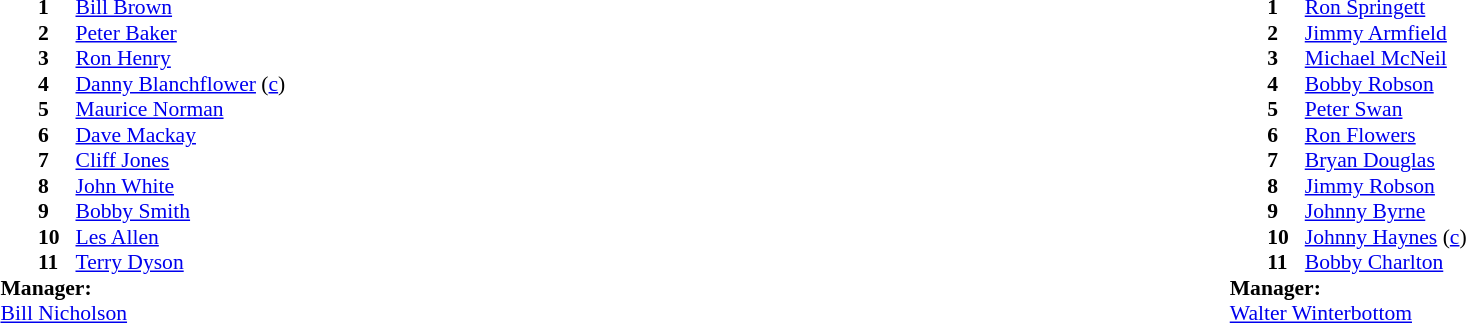<table width="100%">
<tr>
<td valign="top" width="50%"><br><table style="font-size: 90%" cellspacing="0" cellpadding="0">
<tr>
<td colspan="4"></td>
</tr>
<tr>
<th width="25"></th>
<th width="25"></th>
<th width="200"></th>
<th></th>
</tr>
<tr>
<td></td>
<td><strong>1</strong></td>
<td> <a href='#'>Bill Brown</a></td>
</tr>
<tr>
<td></td>
<td><strong>2</strong></td>
<td> <a href='#'>Peter Baker</a></td>
</tr>
<tr>
<td></td>
<td><strong>3</strong></td>
<td> <a href='#'>Ron Henry</a></td>
</tr>
<tr>
<td></td>
<td><strong>4</strong></td>
<td> <a href='#'>Danny Blanchflower</a> (<a href='#'>c</a>)</td>
</tr>
<tr>
<td></td>
<td><strong>5</strong></td>
<td> <a href='#'>Maurice Norman</a></td>
</tr>
<tr>
<td></td>
<td><strong>6</strong></td>
<td> <a href='#'>Dave Mackay</a></td>
</tr>
<tr>
<td></td>
<td><strong>7</strong></td>
<td> <a href='#'>Cliff Jones</a></td>
</tr>
<tr>
<td></td>
<td><strong>8</strong></td>
<td> <a href='#'>John White</a></td>
</tr>
<tr>
<td></td>
<td><strong>9</strong></td>
<td> <a href='#'>Bobby Smith</a></td>
</tr>
<tr>
<td></td>
<td><strong>10</strong></td>
<td> <a href='#'>Les Allen</a></td>
</tr>
<tr>
<td></td>
<td><strong>11</strong></td>
<td> <a href='#'>Terry Dyson</a></td>
</tr>
<tr>
<td colspan=3><strong>Manager:</strong></td>
</tr>
<tr>
<td colspan=4> <a href='#'>Bill Nicholson</a></td>
</tr>
</table>
</td>
<td valign="top" width="50%"><br><table style="font-size: 90%" cellspacing="0" cellpadding="0" align=center>
<tr>
<td colspan="4"></td>
</tr>
<tr>
<th width="25"></th>
<th width="25"></th>
<th width="200"></th>
<th></th>
</tr>
<tr>
<td></td>
<td><strong>1</strong></td>
<td> <a href='#'>Ron Springett</a> </td>
</tr>
<tr>
<td></td>
<td><strong>2</strong></td>
<td> <a href='#'>Jimmy Armfield</a> </td>
</tr>
<tr>
<td></td>
<td><strong>3</strong></td>
<td> <a href='#'>Michael McNeil</a> </td>
</tr>
<tr>
<td></td>
<td><strong>4</strong></td>
<td> <a href='#'>Bobby Robson</a> </td>
</tr>
<tr>
<td></td>
<td><strong>5</strong></td>
<td> <a href='#'>Peter Swan</a> </td>
</tr>
<tr>
<td></td>
<td><strong>6</strong></td>
<td> <a href='#'>Ron Flowers</a> </td>
</tr>
<tr>
<td></td>
<td><strong>7</strong></td>
<td> <a href='#'>Bryan Douglas</a> </td>
</tr>
<tr>
<td></td>
<td><strong>8</strong></td>
<td> <a href='#'>Jimmy Robson</a> </td>
</tr>
<tr>
<td></td>
<td><strong>9</strong></td>
<td> <a href='#'>Johnny Byrne</a> </td>
</tr>
<tr>
<td></td>
<td><strong>10</strong></td>
<td> <a href='#'>Johnny Haynes</a> (<a href='#'>c</a>) </td>
</tr>
<tr>
<td></td>
<td><strong>11</strong></td>
<td> <a href='#'>Bobby Charlton</a> </td>
</tr>
<tr>
<td colspan=3><strong>Manager:</strong></td>
</tr>
<tr>
<td colspan=4> <a href='#'>Walter Winterbottom</a></td>
</tr>
</table>
</td>
</tr>
</table>
